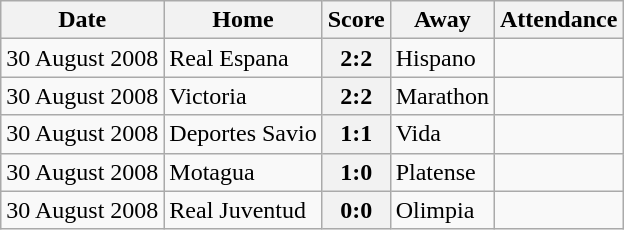<table class="wikitable">
<tr>
<th>Date</th>
<th>Home</th>
<th>Score</th>
<th>Away</th>
<th>Attendance</th>
</tr>
<tr>
<td>30 August 2008</td>
<td>Real Espana</td>
<th>2:2</th>
<td>Hispano</td>
<td></td>
</tr>
<tr>
<td>30 August 2008</td>
<td>Victoria</td>
<th>2:2</th>
<td>Marathon</td>
<td></td>
</tr>
<tr>
<td>30 August 2008</td>
<td>Deportes Savio</td>
<th>1:1</th>
<td>Vida</td>
<td></td>
</tr>
<tr>
<td>30 August 2008</td>
<td>Motagua</td>
<th>1:0</th>
<td>Platense</td>
<td></td>
</tr>
<tr>
<td>30 August 2008</td>
<td>Real Juventud</td>
<th>0:0</th>
<td>Olimpia</td>
<td></td>
</tr>
</table>
